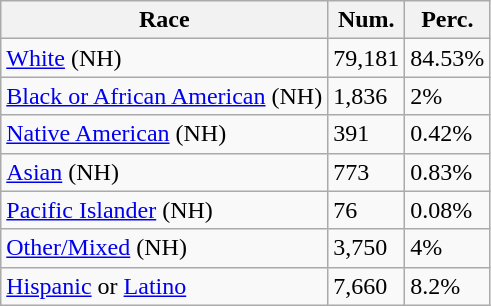<table class="wikitable">
<tr>
<th>Race</th>
<th>Num.</th>
<th>Perc.</th>
</tr>
<tr>
<td><a href='#'>White</a> (NH)</td>
<td>79,181</td>
<td>84.53%</td>
</tr>
<tr>
<td><a href='#'>Black or African American</a> (NH)</td>
<td>1,836</td>
<td>2%</td>
</tr>
<tr>
<td><a href='#'>Native American</a> (NH)</td>
<td>391</td>
<td>0.42%</td>
</tr>
<tr>
<td><a href='#'>Asian</a> (NH)</td>
<td>773</td>
<td>0.83%</td>
</tr>
<tr>
<td><a href='#'>Pacific Islander</a> (NH)</td>
<td>76</td>
<td>0.08%</td>
</tr>
<tr>
<td><a href='#'>Other/Mixed</a> (NH)</td>
<td>3,750</td>
<td>4%</td>
</tr>
<tr>
<td><a href='#'>Hispanic</a> or <a href='#'>Latino</a></td>
<td>7,660</td>
<td>8.2%</td>
</tr>
</table>
